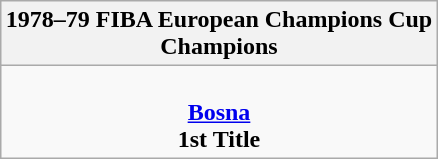<table class=wikitable style="text-align:center; margin:auto">
<tr>
<th>1978–79 FIBA European Champions Cup<br>Champions</th>
</tr>
<tr>
<td> <br> <strong><a href='#'>Bosna</a></strong> <br> <strong>1st Title</strong></td>
</tr>
</table>
